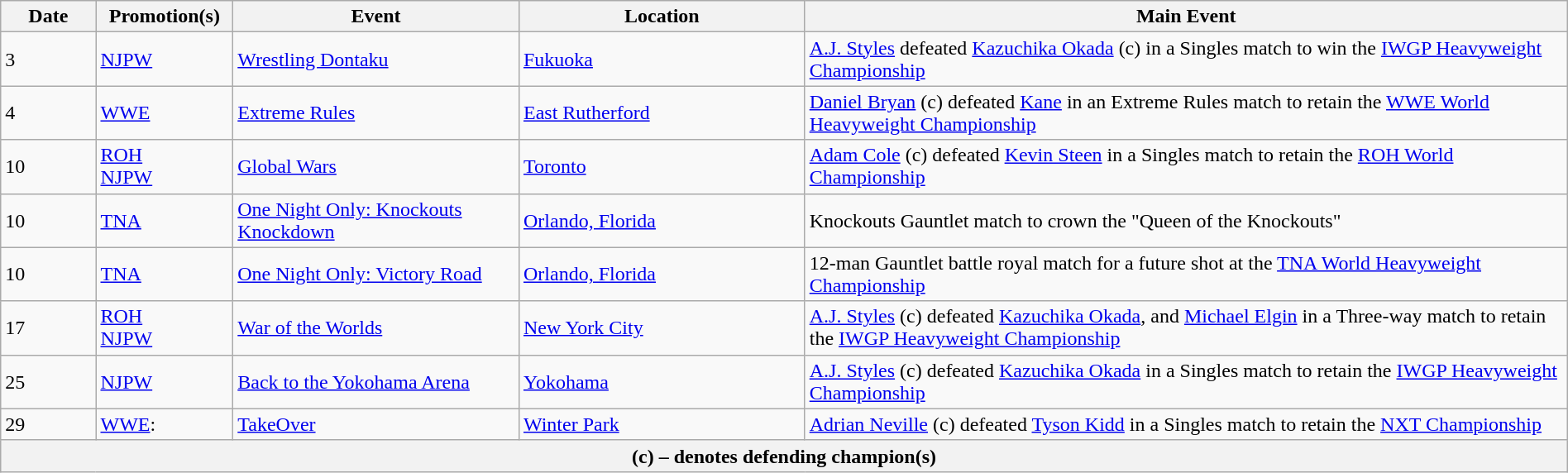<table class="wikitable" style="width:100%;">
<tr>
<th width=5%>Date</th>
<th width=5%>Promotion(s)</th>
<th width=15%>Event</th>
<th width=15%>Location</th>
<th width=40%>Main Event</th>
</tr>
<tr>
<td>3</td>
<td><a href='#'>NJPW</a></td>
<td><a href='#'>Wrestling Dontaku</a></td>
<td><a href='#'>Fukuoka</a></td>
<td><a href='#'>A.J. Styles</a> defeated <a href='#'>Kazuchika Okada</a> (c) in a Singles match to win the <a href='#'>IWGP Heavyweight Championship</a></td>
</tr>
<tr>
<td>4</td>
<td><a href='#'>WWE</a></td>
<td><a href='#'>Extreme Rules</a></td>
<td><a href='#'>East Rutherford</a></td>
<td><a href='#'>Daniel Bryan</a> (c) defeated <a href='#'>Kane</a> in an Extreme Rules match to retain the <a href='#'>WWE World Heavyweight Championship</a></td>
</tr>
<tr>
<td>10</td>
<td><a href='#'>ROH</a><br> <a href='#'>NJPW</a></td>
<td><a href='#'>Global Wars</a></td>
<td><a href='#'>Toronto</a></td>
<td><a href='#'>Adam Cole</a> (c) defeated <a href='#'>Kevin Steen</a> in a Singles match to retain the <a href='#'>ROH World Championship</a></td>
</tr>
<tr>
<td>10</td>
<td><a href='#'>TNA</a></td>
<td><a href='#'>One Night Only: Knockouts Knockdown</a></td>
<td><a href='#'>Orlando, Florida</a></td>
<td>Knockouts Gauntlet match to crown the "Queen of the Knockouts"</td>
</tr>
<tr>
<td>10</td>
<td><a href='#'>TNA</a></td>
<td><a href='#'>One Night Only: Victory Road</a></td>
<td><a href='#'>Orlando, Florida</a></td>
<td>12-man Gauntlet battle royal match for a future shot at the <a href='#'>TNA World Heavyweight Championship</a></td>
</tr>
<tr>
<td>17</td>
<td><a href='#'>ROH</a><br> <a href='#'>NJPW</a></td>
<td><a href='#'>War of the Worlds</a></td>
<td><a href='#'>New York City</a></td>
<td><a href='#'>A.J. Styles</a> (c) defeated <a href='#'>Kazuchika Okada</a>, and <a href='#'>Michael Elgin</a> in a Three-way match to retain the <a href='#'>IWGP Heavyweight Championship</a></td>
</tr>
<tr>
<td>25</td>
<td><a href='#'>NJPW</a></td>
<td><a href='#'>Back to the Yokohama Arena</a></td>
<td><a href='#'>Yokohama</a></td>
<td><a href='#'>A.J. Styles</a> (c) defeated <a href='#'>Kazuchika Okada</a> in a Singles match to retain the <a href='#'>IWGP Heavyweight Championship</a></td>
</tr>
<tr>
<td>29</td>
<td><a href='#'>WWE</a>:<br></td>
<td><a href='#'>TakeOver</a></td>
<td><a href='#'>Winter Park</a></td>
<td><a href='#'>Adrian Neville</a> (c) defeated <a href='#'>Tyson Kidd</a> in a Singles match to retain the <a href='#'>NXT Championship</a></td>
</tr>
<tr>
<th colspan="6">(c) – denotes defending champion(s)</th>
</tr>
</table>
